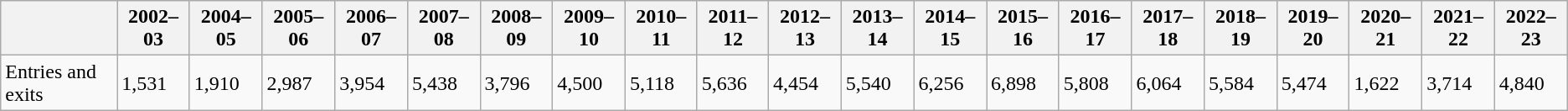<table class="wikitable">
<tr>
<th></th>
<th>2002–03</th>
<th>2004–05</th>
<th>2005–06</th>
<th>2006–07</th>
<th>2007–08</th>
<th>2008–09</th>
<th>2009–10</th>
<th>2010–11</th>
<th>2011–12</th>
<th>2012–13</th>
<th>2013–14</th>
<th>2014–15</th>
<th>2015–16</th>
<th>2016–17</th>
<th>2017–18</th>
<th>2018–19</th>
<th>2019–20</th>
<th>2020–21</th>
<th>2021–22</th>
<th>2022–23</th>
</tr>
<tr>
<td>Entries and exits</td>
<td>1,531</td>
<td>1,910</td>
<td>2,987</td>
<td>3,954</td>
<td>5,438</td>
<td>3,796</td>
<td>4,500</td>
<td>5,118</td>
<td>5,636</td>
<td>4,454</td>
<td>5,540</td>
<td>6,256</td>
<td>6,898</td>
<td>5,808</td>
<td>6,064</td>
<td>5,584</td>
<td>5,474</td>
<td>1,622</td>
<td>3,714</td>
<td>4,840</td>
</tr>
</table>
